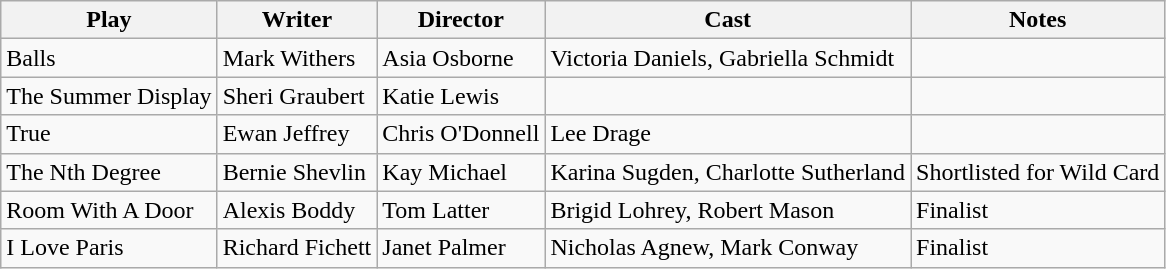<table class="wikitable">
<tr>
<th>Play</th>
<th>Writer</th>
<th>Director</th>
<th>Cast</th>
<th>Notes</th>
</tr>
<tr>
<td>Balls</td>
<td>Mark Withers</td>
<td>Asia Osborne</td>
<td>Victoria Daniels, Gabriella Schmidt</td>
<td></td>
</tr>
<tr>
<td>The Summer Display</td>
<td>Sheri Graubert</td>
<td>Katie Lewis</td>
<td></td>
<td></td>
</tr>
<tr>
<td>True</td>
<td>Ewan Jeffrey</td>
<td>Chris O'Donnell</td>
<td>Lee Drage</td>
<td></td>
</tr>
<tr>
<td>The Nth Degree</td>
<td>Bernie Shevlin</td>
<td>Kay Michael</td>
<td>Karina Sugden, Charlotte Sutherland</td>
<td>Shortlisted for Wild Card</td>
</tr>
<tr>
<td>Room With A Door</td>
<td>Alexis Boddy</td>
<td>Tom Latter</td>
<td>Brigid Lohrey, Robert Mason</td>
<td>Finalist</td>
</tr>
<tr>
<td>I Love Paris</td>
<td>Richard Fichett</td>
<td>Janet Palmer</td>
<td>Nicholas Agnew, Mark Conway</td>
<td>Finalist</td>
</tr>
</table>
